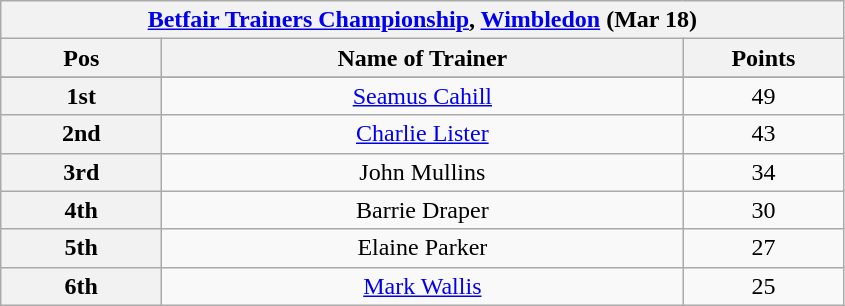<table class="wikitable">
<tr>
<th colspan="3"><a href='#'>Betfair Trainers Championship</a>, <a href='#'>Wimbledon</a> (Mar 18)</th>
</tr>
<tr>
<th width=100>Pos</th>
<th width=340>Name of Trainer</th>
<th width=100>Points</th>
</tr>
<tr>
</tr>
<tr align=center>
<th>1st</th>
<td><a href='#'>Seamus Cahill</a></td>
<td>49</td>
</tr>
<tr align=center>
<th>2nd</th>
<td><a href='#'>Charlie Lister</a></td>
<td>43</td>
</tr>
<tr align=center>
<th>3rd</th>
<td>John Mullins</td>
<td>34</td>
</tr>
<tr align=center>
<th>4th</th>
<td>Barrie Draper</td>
<td>30</td>
</tr>
<tr align=center>
<th>5th</th>
<td>Elaine Parker</td>
<td>27</td>
</tr>
<tr align=center>
<th>6th</th>
<td><a href='#'>Mark Wallis</a></td>
<td>25</td>
</tr>
</table>
